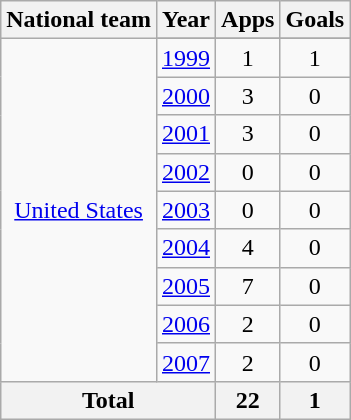<table class="wikitable" style="text-align: center">
<tr>
<th>National team</th>
<th>Year</th>
<th>Apps</th>
<th>Goals</th>
</tr>
<tr>
<td rowspan="10"><a href='#'>United States</a></td>
</tr>
<tr>
<td><a href='#'>1999</a></td>
<td>1</td>
<td>1</td>
</tr>
<tr>
<td><a href='#'>2000</a></td>
<td>3</td>
<td>0</td>
</tr>
<tr>
<td><a href='#'>2001</a></td>
<td>3</td>
<td>0</td>
</tr>
<tr>
<td><a href='#'>2002</a></td>
<td>0</td>
<td>0</td>
</tr>
<tr>
<td><a href='#'>2003</a></td>
<td>0</td>
<td>0</td>
</tr>
<tr>
<td><a href='#'>2004</a></td>
<td>4</td>
<td>0</td>
</tr>
<tr>
<td><a href='#'>2005</a></td>
<td>7</td>
<td>0</td>
</tr>
<tr>
<td><a href='#'>2006</a></td>
<td>2</td>
<td>0</td>
</tr>
<tr>
<td><a href='#'>2007</a></td>
<td>2</td>
<td>0</td>
</tr>
<tr>
<th colspan=2>Total</th>
<th>22</th>
<th>1</th>
</tr>
</table>
